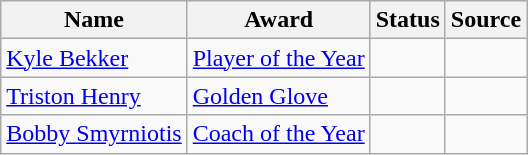<table class="wikitable">
<tr>
<th>Name</th>
<th>Award</th>
<th>Status</th>
<th>Source</th>
</tr>
<tr>
<td><a href='#'>Kyle Bekker</a></td>
<td><a href='#'>Player of the Year</a></td>
<td></td>
<td></td>
</tr>
<tr>
<td><a href='#'>Triston Henry</a></td>
<td><a href='#'>Golden Glove</a></td>
<td></td>
<td></td>
</tr>
<tr>
<td><a href='#'>Bobby Smyrniotis</a></td>
<td><a href='#'>Coach of the Year</a></td>
<td></td>
<td></td>
</tr>
</table>
